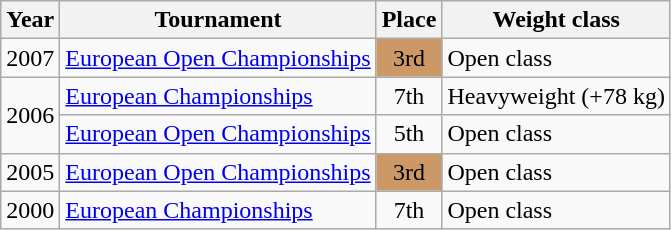<table class=wikitable>
<tr>
<th>Year</th>
<th>Tournament</th>
<th>Place</th>
<th>Weight class</th>
</tr>
<tr>
<td>2007</td>
<td><a href='#'>European Open Championships</a></td>
<td bgcolor="cc9966" align="center">3rd</td>
<td>Open class</td>
</tr>
<tr>
<td rowspan=2>2006</td>
<td><a href='#'>European Championships</a></td>
<td align="center">7th</td>
<td>Heavyweight (+78 kg)</td>
</tr>
<tr>
<td><a href='#'>European Open Championships</a></td>
<td align="center">5th</td>
<td>Open class</td>
</tr>
<tr>
<td>2005</td>
<td><a href='#'>European Open Championships</a></td>
<td bgcolor="cc9966" align="center">3rd</td>
<td>Open class</td>
</tr>
<tr>
<td>2000</td>
<td><a href='#'>European Championships</a></td>
<td align="center">7th</td>
<td>Open class</td>
</tr>
</table>
